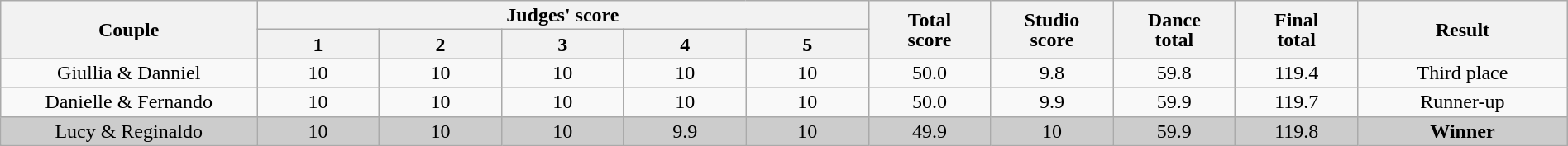<table class="wikitable" style="font-size:100%; line-height:16px; text-align:center" width="100%">
<tr>
<th rowspan=2 width="11.00%">Couple</th>
<th colspan=5>Judges' score</th>
<th rowspan=2 width="05.25%">Total<br>score</th>
<th rowspan=2 width="05.25%">Studio<br>score</th>
<th rowspan=2 width="05.25%">Dance<br>total</th>
<th rowspan=2 width="05.25%">Final<br>total</th>
<th rowspan=2 width="09.00%">Result</th>
</tr>
<tr>
<th width="05.25%">1</th>
<th width="05.25%">2</th>
<th width="05.25%">3</th>
<th width="05.25%">4</th>
<th width="05.25%">5</th>
</tr>
<tr>
<td>Giullia & Danniel</td>
<td>10</td>
<td>10</td>
<td>10</td>
<td>10</td>
<td>10</td>
<td>50.0</td>
<td>9.8</td>
<td>59.8</td>
<td>119.4</td>
<td>Third place</td>
</tr>
<tr>
<td>Danielle & Fernando</td>
<td>10</td>
<td>10</td>
<td>10</td>
<td>10</td>
<td>10</td>
<td>50.0</td>
<td>9.9</td>
<td>59.9</td>
<td>119.7</td>
<td>Runner-up</td>
</tr>
<tr bgcolor=CCCCCC>
<td>Lucy & Reginaldo</td>
<td>10</td>
<td>10</td>
<td>10</td>
<td>9.9</td>
<td>10</td>
<td>49.9</td>
<td>10</td>
<td>59.9</td>
<td>119.8</td>
<td><strong>Winner</strong></td>
</tr>
</table>
